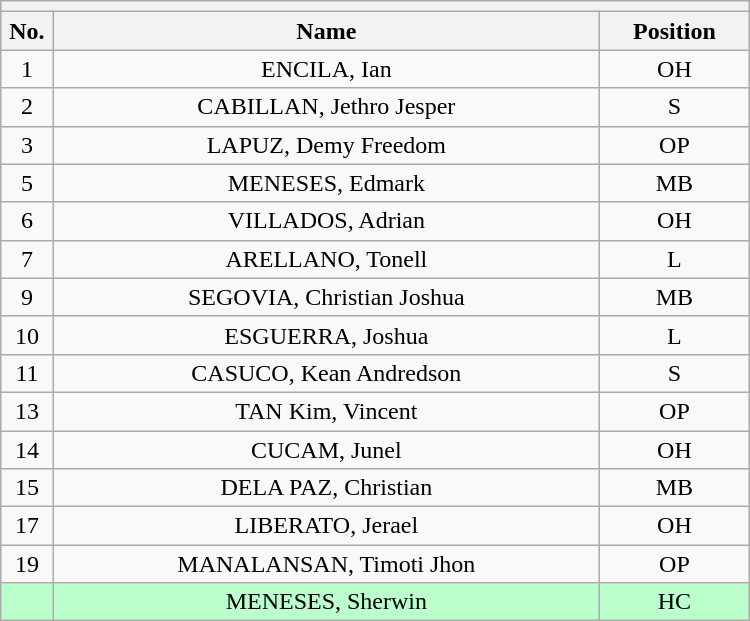<table class="wikitable mw-collapsible mw-collapsed" style="text-align:center; width:500px; border:none">
<tr>
<th style="text-align:left" colspan="3"></th>
</tr>
<tr>
<th style="width:7%">No.</th>
<th>Name</th>
<th style="width:20%">Position</th>
</tr>
<tr>
<td>1</td>
<td>ENCILA, Ian</td>
<td>OH</td>
</tr>
<tr>
<td>2</td>
<td>CABILLAN, Jethro Jesper</td>
<td>S</td>
</tr>
<tr>
<td>3</td>
<td>LAPUZ, Demy Freedom</td>
<td>OP</td>
</tr>
<tr>
<td>5</td>
<td>MENESES, Edmark</td>
<td>MB</td>
</tr>
<tr>
<td>6</td>
<td>VILLADOS, Adrian</td>
<td>OH</td>
</tr>
<tr>
<td>7</td>
<td>ARELLANO, Tonell</td>
<td>L</td>
</tr>
<tr>
<td>9</td>
<td>SEGOVIA, Christian Joshua</td>
<td>MB</td>
</tr>
<tr>
<td>10</td>
<td>ESGUERRA, Joshua</td>
<td>L</td>
</tr>
<tr>
<td>11</td>
<td>CASUCO, Kean Andredson</td>
<td>S</td>
</tr>
<tr>
<td>13</td>
<td>TAN Kim, Vincent</td>
<td>OP</td>
</tr>
<tr>
<td>14</td>
<td>CUCAM, Junel</td>
<td>OH</td>
</tr>
<tr>
<td>15</td>
<td>DELA PAZ, Christian</td>
<td>MB</td>
</tr>
<tr>
<td>17</td>
<td>LIBERATO, Jerael</td>
<td>OH</td>
</tr>
<tr>
<td>19</td>
<td>MANALANSAN, Timoti Jhon</td>
<td>OP</td>
</tr>
<tr bgcolor=#BBFFCC>
<td></td>
<td>MENESES, Sherwin</td>
<td>HC</td>
</tr>
</table>
